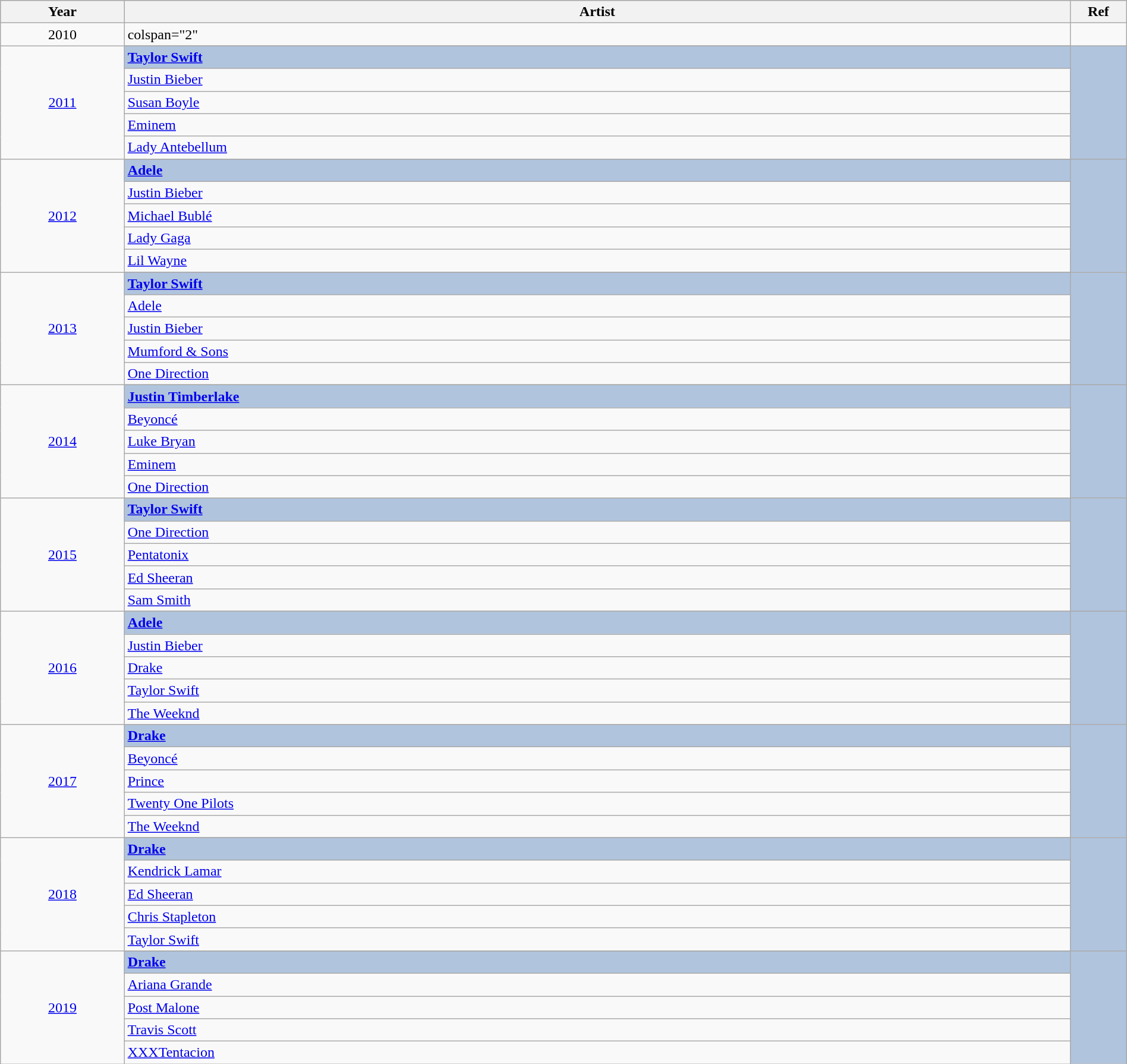<table class="wikitable" style="width:100%;">
<tr style="background:#bebebe;">
<th style="width:11%;">Year</th>
<th style="width:84%;">Artist</th>
<th style="width:5%;">Ref</th>
</tr>
<tr>
<td align="center">2010</td>
<td>colspan="2" </td>
</tr>
<tr>
<td rowspan="6" align="center"><a href='#'>2011</a></td>
</tr>
<tr style="background:#B0C4DE">
<td><strong><a href='#'>Taylor Swift</a></strong></td>
<td rowspan="6" align="center"></td>
</tr>
<tr>
<td><a href='#'>Justin Bieber</a></td>
</tr>
<tr>
<td><a href='#'>Susan Boyle</a></td>
</tr>
<tr>
<td><a href='#'>Eminem</a></td>
</tr>
<tr>
<td><a href='#'>Lady Antebellum</a></td>
</tr>
<tr>
<td rowspan="6" align="center"><a href='#'>2012</a></td>
</tr>
<tr style="background:#B0C4DE">
<td><strong><a href='#'>Adele</a></strong></td>
<td rowspan="6" align="center"></td>
</tr>
<tr>
<td><a href='#'>Justin Bieber</a></td>
</tr>
<tr>
<td><a href='#'>Michael Bublé</a></td>
</tr>
<tr>
<td><a href='#'>Lady Gaga</a></td>
</tr>
<tr>
<td><a href='#'>Lil Wayne</a></td>
</tr>
<tr>
<td rowspan="6" align="center"><a href='#'>2013</a></td>
</tr>
<tr style="background:#B0C4DE">
<td><strong><a href='#'>Taylor Swift</a></strong></td>
<td rowspan="6" align="center"></td>
</tr>
<tr>
<td><a href='#'>Adele</a></td>
</tr>
<tr>
<td><a href='#'>Justin Bieber</a></td>
</tr>
<tr>
<td><a href='#'>Mumford & Sons</a></td>
</tr>
<tr>
<td><a href='#'>One Direction</a></td>
</tr>
<tr>
<td rowspan="6" align="center"><a href='#'>2014</a></td>
</tr>
<tr style="background:#B0C4DE">
<td><strong><a href='#'>Justin Timberlake</a></strong></td>
<td rowspan="6" align="center"></td>
</tr>
<tr>
<td><a href='#'>Beyoncé</a></td>
</tr>
<tr>
<td><a href='#'>Luke Bryan</a></td>
</tr>
<tr>
<td><a href='#'>Eminem</a></td>
</tr>
<tr>
<td><a href='#'>One Direction</a></td>
</tr>
<tr>
<td rowspan="6" align="center"><a href='#'>2015</a></td>
</tr>
<tr style="background:#B0C4DE">
<td><strong><a href='#'>Taylor Swift</a></strong></td>
<td rowspan="6" align="center"></td>
</tr>
<tr>
<td><a href='#'>One Direction</a></td>
</tr>
<tr>
<td><a href='#'>Pentatonix</a></td>
</tr>
<tr>
<td><a href='#'>Ed Sheeran</a></td>
</tr>
<tr>
<td><a href='#'>Sam Smith</a></td>
</tr>
<tr>
<td rowspan="6" align="center"><a href='#'>2016</a></td>
</tr>
<tr style="background:#B0C4DE">
<td><strong><a href='#'>Adele</a></strong></td>
<td rowspan="6" align="center"></td>
</tr>
<tr>
<td><a href='#'>Justin Bieber</a></td>
</tr>
<tr>
<td><a href='#'>Drake</a></td>
</tr>
<tr>
<td><a href='#'>Taylor Swift</a></td>
</tr>
<tr>
<td><a href='#'>The Weeknd</a></td>
</tr>
<tr>
<td rowspan="6" align="center"><a href='#'>2017</a></td>
</tr>
<tr style="background:#B0C4DE">
<td><strong><a href='#'>Drake</a></strong></td>
<td rowspan="6" align="center"></td>
</tr>
<tr>
<td><a href='#'>Beyoncé</a></td>
</tr>
<tr>
<td><a href='#'>Prince</a></td>
</tr>
<tr>
<td><a href='#'>Twenty One Pilots</a></td>
</tr>
<tr>
<td><a href='#'>The Weeknd</a></td>
</tr>
<tr>
<td rowspan="6" align="center"><a href='#'>2018</a></td>
</tr>
<tr style="background:#B0C4DE">
<td><strong><a href='#'>Drake</a></strong></td>
<td rowspan="6" align="center"></td>
</tr>
<tr>
<td><a href='#'>Kendrick Lamar</a></td>
</tr>
<tr>
<td><a href='#'>Ed Sheeran</a></td>
</tr>
<tr>
<td><a href='#'>Chris Stapleton</a></td>
</tr>
<tr>
<td><a href='#'>Taylor Swift</a></td>
</tr>
<tr>
<td rowspan="6" align="center"><a href='#'>2019</a></td>
</tr>
<tr style="background:#B0C4DE">
<td><strong><a href='#'>Drake</a></strong></td>
<td rowspan="6" align="center"></td>
</tr>
<tr>
<td><a href='#'>Ariana Grande</a></td>
</tr>
<tr>
<td><a href='#'>Post Malone</a></td>
</tr>
<tr>
<td><a href='#'>Travis Scott</a></td>
</tr>
<tr>
<td><a href='#'>XXXTentacion</a></td>
</tr>
</table>
